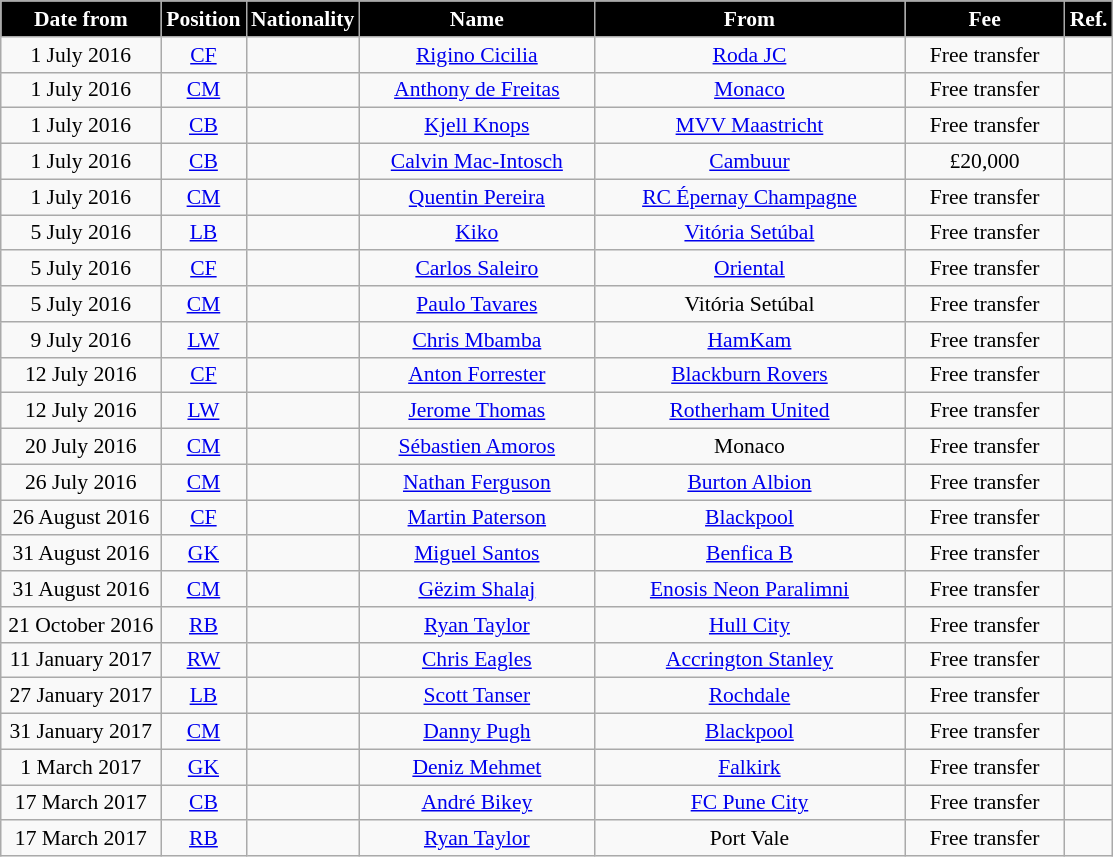<table class="wikitable" style="text-align:center; font-size:90%; ">
<tr>
<th style="background:#000000; color:white; width:100px;">Date from</th>
<th style="background:#000000; color:white; width:50px;">Position</th>
<th style="background:#000000; color:white; width:50px;">Nationality</th>
<th style="background:#000000; color:white; width:150px;">Name</th>
<th style="background:#000000; color:white; width:200px;">From</th>
<th style="background:#000000; color:white; width:100px;">Fee</th>
<th style="background:#000000; color:white; width:25px;">Ref.</th>
</tr>
<tr>
<td>1 July 2016</td>
<td><a href='#'>CF</a></td>
<td></td>
<td><a href='#'>Rigino Cicilia</a></td>
<td> <a href='#'>Roda JC</a></td>
<td>Free transfer</td>
<td></td>
</tr>
<tr>
<td>1 July 2016</td>
<td><a href='#'>CM</a></td>
<td></td>
<td><a href='#'>Anthony de Freitas</a></td>
<td> <a href='#'>Monaco</a></td>
<td>Free transfer</td>
<td></td>
</tr>
<tr>
<td>1 July 2016</td>
<td><a href='#'>CB</a></td>
<td></td>
<td><a href='#'>Kjell Knops</a></td>
<td> <a href='#'>MVV Maastricht</a></td>
<td>Free transfer</td>
<td></td>
</tr>
<tr>
<td>1 July 2016</td>
<td><a href='#'>CB</a></td>
<td></td>
<td><a href='#'>Calvin Mac-Intosch</a></td>
<td> <a href='#'>Cambuur</a></td>
<td>£20,000</td>
<td></td>
</tr>
<tr>
<td>1 July 2016</td>
<td><a href='#'>CM</a></td>
<td></td>
<td><a href='#'>Quentin Pereira</a></td>
<td> <a href='#'>RC Épernay Champagne</a></td>
<td>Free transfer</td>
<td></td>
</tr>
<tr>
<td>5 July 2016</td>
<td><a href='#'>LB</a></td>
<td></td>
<td><a href='#'>Kiko</a></td>
<td> <a href='#'>Vitória Setúbal</a></td>
<td>Free transfer</td>
<td></td>
</tr>
<tr>
<td>5 July 2016</td>
<td><a href='#'>CF</a></td>
<td></td>
<td><a href='#'>Carlos Saleiro</a></td>
<td> <a href='#'>Oriental</a></td>
<td>Free transfer</td>
<td></td>
</tr>
<tr>
<td>5 July 2016</td>
<td><a href='#'>CM</a></td>
<td></td>
<td><a href='#'>Paulo Tavares</a></td>
<td> Vitória Setúbal</td>
<td>Free transfer</td>
<td></td>
</tr>
<tr>
<td>9 July 2016</td>
<td><a href='#'>LW</a></td>
<td></td>
<td><a href='#'>Chris Mbamba</a></td>
<td> <a href='#'>HamKam</a></td>
<td>Free transfer</td>
<td></td>
</tr>
<tr>
<td>12 July 2016</td>
<td><a href='#'>CF</a></td>
<td></td>
<td><a href='#'>Anton Forrester</a></td>
<td><a href='#'>Blackburn Rovers</a></td>
<td>Free transfer</td>
<td></td>
</tr>
<tr>
<td>12 July 2016</td>
<td><a href='#'>LW</a></td>
<td></td>
<td><a href='#'>Jerome Thomas</a></td>
<td><a href='#'>Rotherham United</a></td>
<td>Free transfer</td>
<td></td>
</tr>
<tr>
<td>20 July 2016</td>
<td><a href='#'>CM</a></td>
<td></td>
<td><a href='#'>Sébastien Amoros</a></td>
<td> Monaco</td>
<td>Free transfer</td>
<td></td>
</tr>
<tr>
<td>26 July 2016</td>
<td><a href='#'>CM</a></td>
<td></td>
<td><a href='#'>Nathan Ferguson</a></td>
<td><a href='#'>Burton Albion</a></td>
<td>Free transfer</td>
<td></td>
</tr>
<tr>
<td>26 August 2016</td>
<td><a href='#'>CF</a></td>
<td></td>
<td><a href='#'>Martin Paterson</a></td>
<td><a href='#'>Blackpool</a></td>
<td>Free transfer</td>
<td></td>
</tr>
<tr>
<td>31 August 2016</td>
<td><a href='#'>GK</a></td>
<td></td>
<td><a href='#'>Miguel Santos</a></td>
<td> <a href='#'>Benfica B</a></td>
<td>Free transfer</td>
<td></td>
</tr>
<tr>
<td>31 August 2016</td>
<td><a href='#'>CM</a></td>
<td></td>
<td><a href='#'>Gëzim Shalaj</a></td>
<td> <a href='#'>Enosis Neon Paralimni</a></td>
<td>Free transfer</td>
<td></td>
</tr>
<tr>
<td>21 October 2016</td>
<td><a href='#'>RB</a></td>
<td></td>
<td><a href='#'>Ryan Taylor</a></td>
<td><a href='#'>Hull City</a></td>
<td>Free transfer</td>
<td></td>
</tr>
<tr>
<td>11 January 2017</td>
<td><a href='#'>RW</a></td>
<td></td>
<td><a href='#'>Chris Eagles</a></td>
<td><a href='#'>Accrington Stanley</a></td>
<td>Free transfer</td>
<td></td>
</tr>
<tr>
<td>27 January 2017</td>
<td><a href='#'>LB</a></td>
<td></td>
<td><a href='#'>Scott Tanser</a></td>
<td><a href='#'>Rochdale</a></td>
<td>Free transfer</td>
<td></td>
</tr>
<tr>
<td>31 January 2017</td>
<td><a href='#'>CM</a></td>
<td></td>
<td><a href='#'>Danny Pugh</a></td>
<td><a href='#'>Blackpool</a></td>
<td>Free transfer</td>
<td></td>
</tr>
<tr>
<td>1 March 2017</td>
<td><a href='#'>GK</a></td>
<td></td>
<td><a href='#'>Deniz Mehmet</a></td>
<td> <a href='#'>Falkirk</a></td>
<td>Free transfer</td>
<td></td>
</tr>
<tr>
<td>17 March 2017</td>
<td><a href='#'>CB</a></td>
<td></td>
<td><a href='#'>André Bikey</a></td>
<td> <a href='#'>FC Pune City</a></td>
<td>Free transfer</td>
<td></td>
</tr>
<tr>
<td>17 March 2017</td>
<td><a href='#'>RB</a></td>
<td></td>
<td><a href='#'>Ryan Taylor</a></td>
<td>Port Vale</td>
<td>Free transfer</td>
<td></td>
</tr>
</table>
